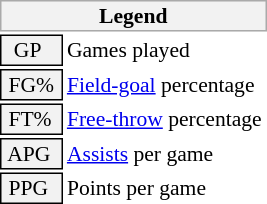<table class="toccolours" style="font-size: 90%; white-space: nowrap;">
<tr>
<th colspan="6" style="background:#f2f2f2; border:1px solid #aaa;">Legend</th>
</tr>
<tr>
<td style="background:#f2f2f2; border:1px solid black;">  GP</td>
<td>Games played</td>
</tr>
<tr>
<td style="background:#f2f2f2; border:1px solid black;"> FG% </td>
<td style="padding-right: 8px"><a href='#'>Field-goal</a> percentage</td>
</tr>
<tr>
<td style="background:#f2f2f2; border:1px solid black;"> FT% </td>
<td><a href='#'>Free-throw</a> percentage</td>
</tr>
<tr>
<td style="background:#f2f2f2; border:1px solid black;"> APG </td>
<td><a href='#'>Assists</a> per game</td>
</tr>
<tr>
<td style="background:#f2f2f2; border:1px solid black;"> PPG </td>
<td>Points per game</td>
</tr>
</table>
